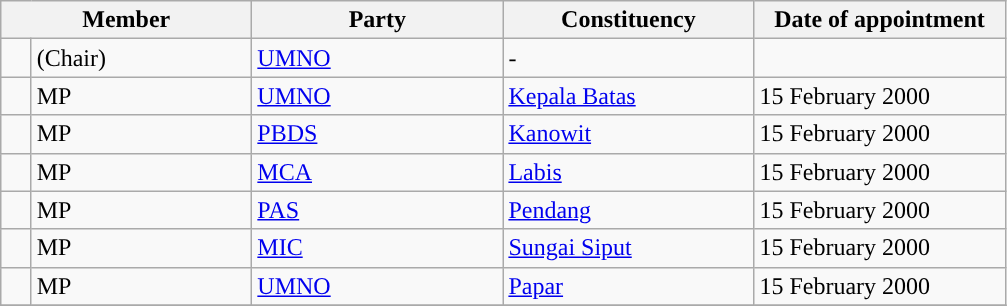<table class="sortable wikitable">
<tr>
<th width="160px" colspan="2" valign="top">Member</th>
<th width="160px" valign="top">Party</th>
<th width="160px" valign="top">Constituency</th>
<th width="160px" valign="top">Date of appointment</th>
</tr>
<tr>
<td></td>
<td> (Chair)</td>
<td><a href='#'>UMNO</a></td>
<td>-</td>
<td></td>
</tr>
<tr>
<td></td>
<td> MP</td>
<td><a href='#'>UMNO</a></td>
<td><a href='#'>Kepala Batas</a></td>
<td>15 February 2000</td>
</tr>
<tr>
<td></td>
<td> MP</td>
<td><a href='#'>PBDS</a></td>
<td><a href='#'>Kanowit</a></td>
<td>15 February 2000</td>
</tr>
<tr>
<td></td>
<td> MP</td>
<td><a href='#'>MCA</a></td>
<td><a href='#'>Labis</a></td>
<td>15 February 2000</td>
</tr>
<tr>
<td></td>
<td> MP</td>
<td><a href='#'>PAS</a></td>
<td><a href='#'>Pendang</a></td>
<td>15 February 2000</td>
</tr>
<tr>
<td></td>
<td> MP</td>
<td><a href='#'>MIC</a></td>
<td><a href='#'>Sungai Siput</a></td>
<td>15 February 2000</td>
</tr>
<tr>
<td></td>
<td> MP</td>
<td><a href='#'>UMNO</a></td>
<td><a href='#'>Papar</a></td>
<td>15 February 2000</td>
</tr>
<tr>
</tr>
</table>
